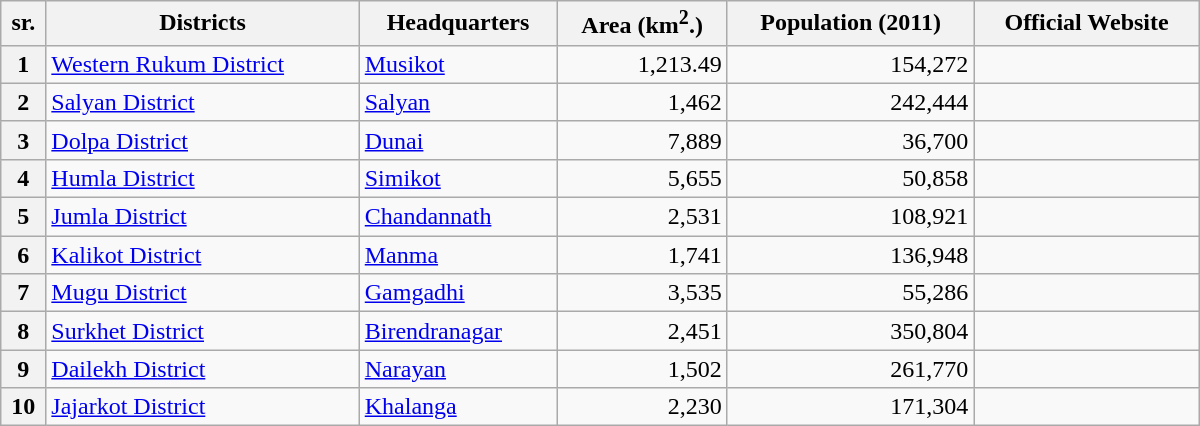<table class="wikitable sortable" style="text-align:left; width:800px; height:200px;">
<tr style="text-align:center;">
<th>sr.</th>
<th>Districts</th>
<th>Headquarters</th>
<th>Area (km<sup>2</sup>.)</th>
<th>Population (2011)</th>
<th>Official Website</th>
</tr>
<tr>
<th>1</th>
<td><a href='#'>Western Rukum District</a></td>
<td><a href='#'>Musikot</a></td>
<td align=right>1,213.49</td>
<td align=right>154,272</td>
<td></td>
</tr>
<tr>
<th>2</th>
<td><a href='#'>Salyan District</a></td>
<td><a href='#'>Salyan</a></td>
<td align=right>1,462</td>
<td align=right>242,444</td>
<td></td>
</tr>
<tr>
<th>3</th>
<td><a href='#'>Dolpa District</a></td>
<td><a href='#'>Dunai</a></td>
<td align=right>7,889</td>
<td align=right>36,700</td>
<td></td>
</tr>
<tr>
<th>4</th>
<td><a href='#'>Humla District</a></td>
<td><a href='#'>Simikot</a></td>
<td align=right>5,655</td>
<td align=right>50,858</td>
<td></td>
</tr>
<tr>
<th>5</th>
<td><a href='#'>Jumla District</a></td>
<td><a href='#'>Chandannath</a></td>
<td align=right>2,531</td>
<td align=right>108,921</td>
<td></td>
</tr>
<tr>
<th>6</th>
<td><a href='#'>Kalikot District</a></td>
<td><a href='#'>Manma</a></td>
<td align=right>1,741</td>
<td align=right>136,948</td>
<td></td>
</tr>
<tr>
<th>7</th>
<td><a href='#'>Mugu District</a></td>
<td><a href='#'>Gamgadhi</a></td>
<td align=right>3,535</td>
<td align=right>55,286</td>
<td></td>
</tr>
<tr>
<th>8</th>
<td><a href='#'>Surkhet District</a></td>
<td><a href='#'>Birendranagar</a></td>
<td align=right>2,451</td>
<td align=right>350,804</td>
<td></td>
</tr>
<tr>
<th>9</th>
<td><a href='#'>Dailekh District</a></td>
<td><a href='#'>Narayan</a></td>
<td align=right>1,502</td>
<td align=right>261,770</td>
<td></td>
</tr>
<tr>
<th>10</th>
<td><a href='#'>Jajarkot District</a></td>
<td><a href='#'>Khalanga</a></td>
<td align=right>2,230</td>
<td align=right>171,304</td>
<td></td>
</tr>
</table>
